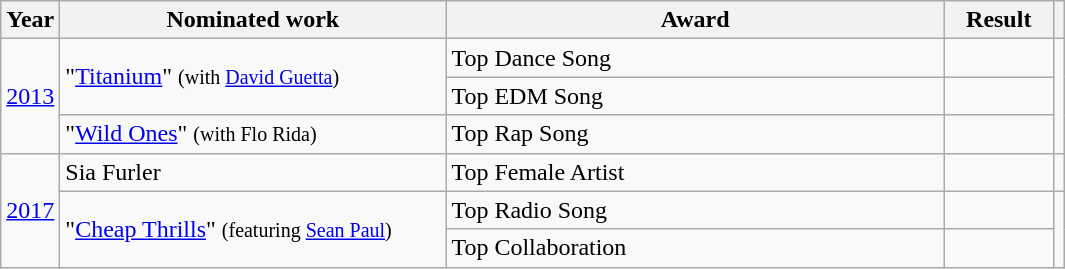<table class="wikitable">
<tr>
<th>Year</th>
<th style="width:250px;">Nominated work</th>
<th style="width:325px;">Award</th>
<th width="65">Result</th>
<th></th>
</tr>
<tr>
<td rowspan="3"><a href='#'>2013</a></td>
<td rowspan="2">"<a href='#'>Titanium</a>" <small> (with <a href='#'>David Guetta</a>) </small></td>
<td>Top Dance Song</td>
<td></td>
</tr>
<tr>
<td>Top EDM Song</td>
<td></td>
</tr>
<tr>
<td>"<a href='#'>Wild Ones</a>" <small>(with Flo Rida)</small></td>
<td>Top Rap Song</td>
<td></td>
</tr>
<tr>
<td rowspan="3"><a href='#'>2017</a></td>
<td>Sia Furler</td>
<td>Top Female Artist</td>
<td></td>
<td rownspan="3"></td>
</tr>
<tr>
<td rowspan="2">"<a href='#'>Cheap Thrills</a>" <small> (featuring <a href='#'>Sean Paul</a>) </small></td>
<td>Top Radio Song</td>
<td></td>
</tr>
<tr>
<td>Top Collaboration</td>
<td></td>
</tr>
</table>
